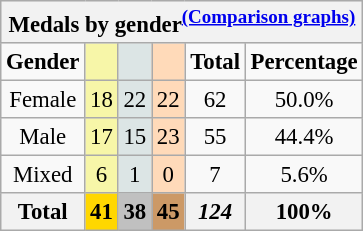<table class="wikitable" style="font-size:95%">
<tr style="background:#efefef;">
<th colspan=6>Medals by gender<sup><a href='#'>(Comparison graphs)</a></sup></th>
</tr>
<tr style="text-align:center;">
<td><strong>Gender</strong></td>
<td style="background:#F7F6A8;"></td>
<td style="background:#DCE5E5;"></td>
<td style="background:#FFDAB9;"></td>
<td><strong>Total</strong></td>
<td><strong>Percentage</strong></td>
</tr>
<tr align=center>
<td>Female</td>
<td style="background:#F7F6A8;">18</td>
<td style="background:#DCE5E5;">22</td>
<td style="background:#FFDAB9;">22</td>
<td>62</td>
<td>50.0%</td>
</tr>
<tr align=center>
<td>Male</td>
<td style="background:#F7F6A8;">17</td>
<td style="background:#DCE5E5;">15</td>
<td style="background:#FFDAB9;">23</td>
<td>55</td>
<td>44.4%</td>
</tr>
<tr align=center>
<td>Mixed</td>
<td style="background:#F7F6A8;">6</td>
<td style="background:#DCE5E5;">1</td>
<td style="background:#FFDAB9;">0</td>
<td>7</td>
<td>5.6%</td>
</tr>
<tr align=center>
<th>Total</th>
<th style="background:gold;">41</th>
<th style="background:silver;">38</th>
<th style="background:#c96;">45</th>
<th><em>124</em></th>
<th>100%</th>
</tr>
</table>
